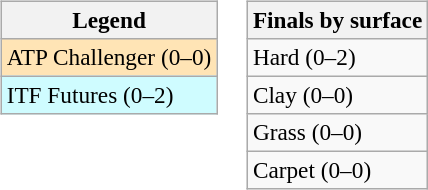<table>
<tr valign=top>
<td><br><table class=wikitable style=font-size:97%>
<tr>
<th>Legend</th>
</tr>
<tr bgcolor=moccasin>
<td>ATP Challenger (0–0)</td>
</tr>
<tr bgcolor=cffcff>
<td>ITF Futures (0–2)</td>
</tr>
</table>
</td>
<td><br><table class=wikitable style=font-size:97%>
<tr>
<th>Finals by surface</th>
</tr>
<tr>
<td>Hard (0–2)</td>
</tr>
<tr>
<td>Clay (0–0)</td>
</tr>
<tr>
<td>Grass (0–0)</td>
</tr>
<tr>
<td>Carpet (0–0)</td>
</tr>
</table>
</td>
</tr>
</table>
